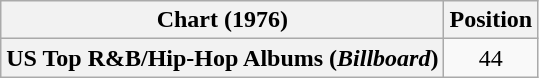<table class="wikitable plainrowheaders" style="text-align:center">
<tr>
<th>Chart (1976)</th>
<th>Position</th>
</tr>
<tr>
<th scope="row">US Top R&B/Hip-Hop Albums (<em>Billboard</em>)</th>
<td>44</td>
</tr>
</table>
